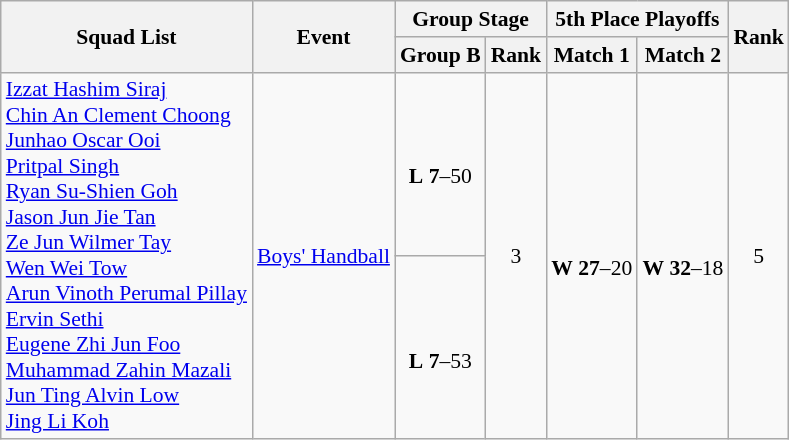<table class=wikitable style="font-size:90%">
<tr>
<th rowspan=2>Squad List</th>
<th rowspan=2>Event</th>
<th colspan=2>Group Stage</th>
<th colspan=2>5th Place Playoffs</th>
<th rowspan=2>Rank</th>
</tr>
<tr>
<th>Group B</th>
<th>Rank</th>
<th>Match 1</th>
<th>Match 2</th>
</tr>
<tr>
<td rowspan=2><a href='#'>Izzat Hashim Siraj</a><br><a href='#'>Chin An Clement Choong</a><br><a href='#'>Junhao Oscar Ooi</a><br><a href='#'>Pritpal Singh</a><br><a href='#'>Ryan Su-Shien Goh</a><br><a href='#'>Jason Jun Jie Tan</a><br><a href='#'>Ze Jun Wilmer Tay</a><br><a href='#'>Wen Wei Tow</a><br><a href='#'>Arun Vinoth Perumal Pillay</a><br><a href='#'>Ervin Sethi</a><br><a href='#'>Eugene Zhi Jun Foo</a><br><a href='#'>Muhammad Zahin Mazali</a><br><a href='#'>Jun Ting Alvin Low</a><br><a href='#'>Jing Li Koh</a></td>
<td rowspan=2><a href='#'>Boys' Handball</a></td>
<td align=center><br> <strong>L</strong> <strong>7</strong>–50</td>
<td rowspan=2 align=center>3</td>
<td rowspan=2 align=center><br> <strong>W</strong> <strong>27</strong>–20</td>
<td rowspan=2 align=center><br> <strong>W</strong> <strong>32</strong>–18</td>
<td rowspan=2 align=center>5</td>
</tr>
<tr>
<td align=center><br> <strong>L</strong> <strong>7</strong>–53</td>
</tr>
</table>
